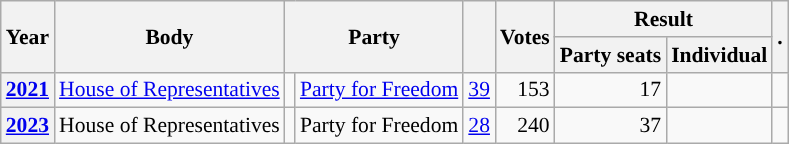<table class="wikitable plainrowheaders sortable" border=2 cellpadding=4 cellspacing=0 style="border: 1px #aaa solid; font-size: 90%; text-align:center;">
<tr>
<th scope="col" rowspan=2>Year</th>
<th scope="col" rowspan=2>Body</th>
<th scope="col" colspan=2 rowspan=2>Party</th>
<th scope="col" rowspan=2></th>
<th scope="col" rowspan=2>Votes</th>
<th scope="colgroup" colspan=2>Result</th>
<th scope="col" rowspan=2 class="unsortable">.</th>
</tr>
<tr>
<th scope="col">Party seats</th>
<th scope="col">Individual</th>
</tr>
<tr>
<th scope="row"><a href='#'>2021</a></th>
<td><a href='#'>House of Representatives</a></td>
<td style="background-color:"></td>
<td><a href='#'>Party for Freedom</a></td>
<td style=text-align:right><a href='#'>39</a></td>
<td style=text-align:right>153</td>
<td style=text-align:right>17</td>
<td></td>
<td></td>
</tr>
<tr>
<th scope="row"><a href='#'>2023</a></th>
<td>House of Representatives</td>
<td style="background-color:"></td>
<td>Party for Freedom</td>
<td style=text-align:right><a href='#'>28</a></td>
<td style=text-align:right>240</td>
<td style=text-align:right>37</td>
<td></td>
<td></td>
</tr>
</table>
